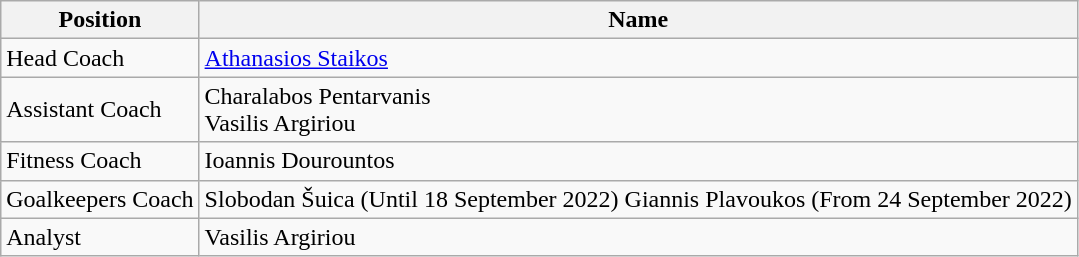<table class="wikitable">
<tr>
<th>Position</th>
<th>Name</th>
</tr>
<tr>
<td>Head Coach</td>
<td><a href='#'>Athanasios Staikos</a></td>
</tr>
<tr>
<td>Assistant Coach</td>
<td>Charalabos Pentarvanis<br>Vasilis Argiriou</td>
</tr>
<tr>
<td>Fitness Coach</td>
<td>Ioannis Dourountos</td>
</tr>
<tr>
<td>Goalkeepers Coach</td>
<td>Slobodan Šuica (Until 18 September 2022) Giannis Plavoukos (From 24 September 2022)</td>
</tr>
<tr>
<td>Analyst</td>
<td>Vasilis Argiriou</td>
</tr>
</table>
